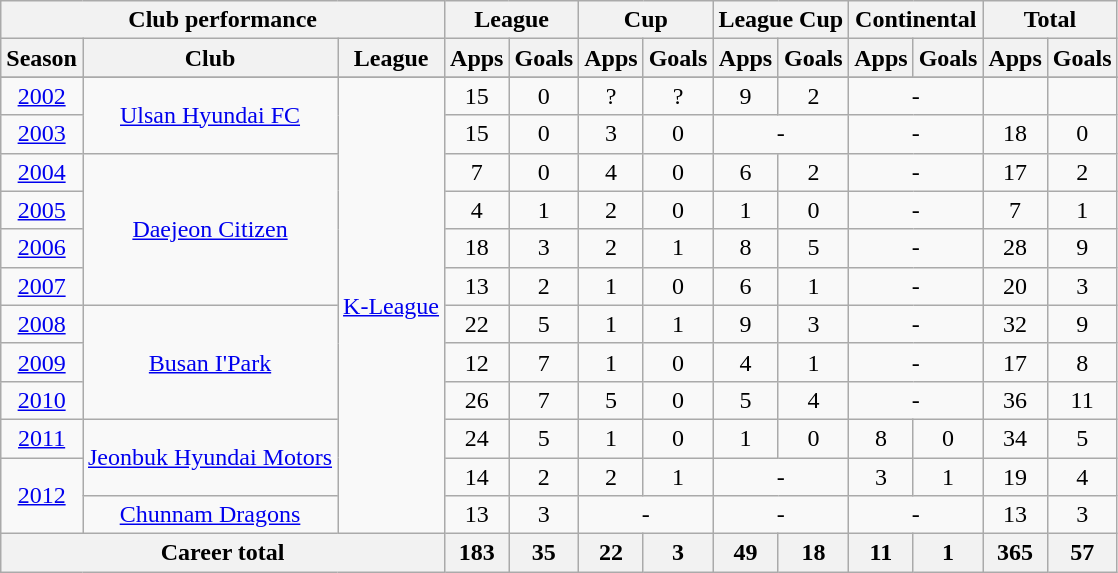<table class="wikitable" style="text-align:center">
<tr>
<th colspan=3>Club performance</th>
<th colspan=2>League</th>
<th colspan=2>Cup</th>
<th colspan=2>League Cup</th>
<th colspan=2>Continental</th>
<th colspan=2>Total</th>
</tr>
<tr>
<th>Season</th>
<th>Club</th>
<th>League</th>
<th>Apps</th>
<th>Goals</th>
<th>Apps</th>
<th>Goals</th>
<th>Apps</th>
<th>Goals</th>
<th>Apps</th>
<th>Goals</th>
<th>Apps</th>
<th>Goals</th>
</tr>
<tr>
</tr>
<tr>
<td><a href='#'>2002</a></td>
<td rowspan="2"><a href='#'>Ulsan Hyundai FC</a></td>
<td rowspan="12"><a href='#'>K-League</a></td>
<td>15</td>
<td>0</td>
<td>?</td>
<td>?</td>
<td>9</td>
<td>2</td>
<td colspan="2">-</td>
<td></td>
<td></td>
</tr>
<tr>
<td><a href='#'>2003</a></td>
<td>15</td>
<td>0</td>
<td>3</td>
<td>0</td>
<td colspan="2">-</td>
<td colspan="2">-</td>
<td>18</td>
<td>0</td>
</tr>
<tr>
<td><a href='#'>2004</a></td>
<td rowspan="4"><a href='#'>Daejeon Citizen</a></td>
<td>7</td>
<td>0</td>
<td>4</td>
<td>0</td>
<td>6</td>
<td>2</td>
<td colspan="2">-</td>
<td>17</td>
<td>2</td>
</tr>
<tr>
<td><a href='#'>2005</a></td>
<td>4</td>
<td>1</td>
<td>2</td>
<td>0</td>
<td>1</td>
<td>0</td>
<td colspan="2">-</td>
<td>7</td>
<td>1</td>
</tr>
<tr>
<td><a href='#'>2006</a></td>
<td>18</td>
<td>3</td>
<td>2</td>
<td>1</td>
<td>8</td>
<td>5</td>
<td colspan="2">-</td>
<td>28</td>
<td>9</td>
</tr>
<tr>
<td><a href='#'>2007</a></td>
<td>13</td>
<td>2</td>
<td>1</td>
<td>0</td>
<td>6</td>
<td>1</td>
<td colspan="2">-</td>
<td>20</td>
<td>3</td>
</tr>
<tr>
<td><a href='#'>2008</a></td>
<td rowspan="3"><a href='#'>Busan I'Park</a></td>
<td>22</td>
<td>5</td>
<td>1</td>
<td>1</td>
<td>9</td>
<td>3</td>
<td colspan="2">-</td>
<td>32</td>
<td>9</td>
</tr>
<tr>
<td><a href='#'>2009</a></td>
<td>12</td>
<td>7</td>
<td>1</td>
<td>0</td>
<td>4</td>
<td>1</td>
<td colspan="2">-</td>
<td>17</td>
<td>8</td>
</tr>
<tr>
<td><a href='#'>2010</a></td>
<td>26</td>
<td>7</td>
<td>5</td>
<td>0</td>
<td>5</td>
<td>4</td>
<td colspan="2">-</td>
<td>36</td>
<td>11</td>
</tr>
<tr>
<td><a href='#'>2011</a></td>
<td rowspan="2"><a href='#'>Jeonbuk Hyundai Motors</a></td>
<td>24</td>
<td>5</td>
<td>1</td>
<td>0</td>
<td>1</td>
<td>0</td>
<td>8</td>
<td>0</td>
<td>34</td>
<td>5</td>
</tr>
<tr>
<td rowspan="2"><a href='#'>2012</a></td>
<td>14</td>
<td>2</td>
<td>2</td>
<td>1</td>
<td colspan="2">-</td>
<td>3</td>
<td>1</td>
<td>19</td>
<td>4</td>
</tr>
<tr>
<td><a href='#'>Chunnam Dragons</a></td>
<td>13</td>
<td>3</td>
<td colspan="2">-</td>
<td colspan="2">-</td>
<td colspan="2">-</td>
<td>13</td>
<td>3</td>
</tr>
<tr>
<th colspan=3>Career total</th>
<th>183</th>
<th>35</th>
<th>22</th>
<th>3</th>
<th>49</th>
<th>18</th>
<th>11</th>
<th>1</th>
<th>365</th>
<th>57</th>
</tr>
</table>
